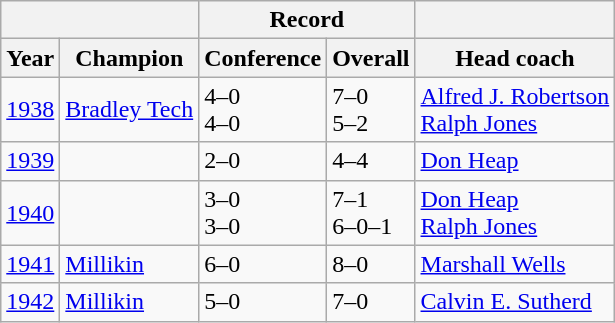<table class="wikitable">
<tr>
<th colspan=2></th>
<th colspan=2>Record</th>
<th></th>
</tr>
<tr align="left">
<th>Year</th>
<th>Champion</th>
<th>Conference</th>
<th>Overall</th>
<th>Head coach</th>
</tr>
<tr align="left">
<td><a href='#'>1938</a></td>
<td><a href='#'>Bradley Tech</a><br></td>
<td>4–0<br>4–0</td>
<td>7–0<br>5–2</td>
<td><a href='#'>Alfred J. Robertson</a><br><a href='#'>Ralph Jones</a></td>
</tr>
<tr align="left">
<td><a href='#'>1939</a></td>
<td></td>
<td>2–0</td>
<td>4–4</td>
<td><a href='#'>Don Heap</a></td>
</tr>
<tr align="left">
<td><a href='#'>1940</a></td>
<td><br></td>
<td>3–0<br>3–0</td>
<td>7–1<br>6–0–1</td>
<td><a href='#'>Don Heap</a><br><a href='#'>Ralph Jones</a></td>
</tr>
<tr align="left">
<td><a href='#'>1941</a></td>
<td><a href='#'>Millikin</a></td>
<td>6–0</td>
<td>8–0</td>
<td><a href='#'>Marshall Wells</a></td>
</tr>
<tr align="left">
<td><a href='#'>1942</a></td>
<td><a href='#'>Millikin</a></td>
<td>5–0</td>
<td>7–0</td>
<td><a href='#'>Calvin E. Sutherd</a></td>
</tr>
</table>
